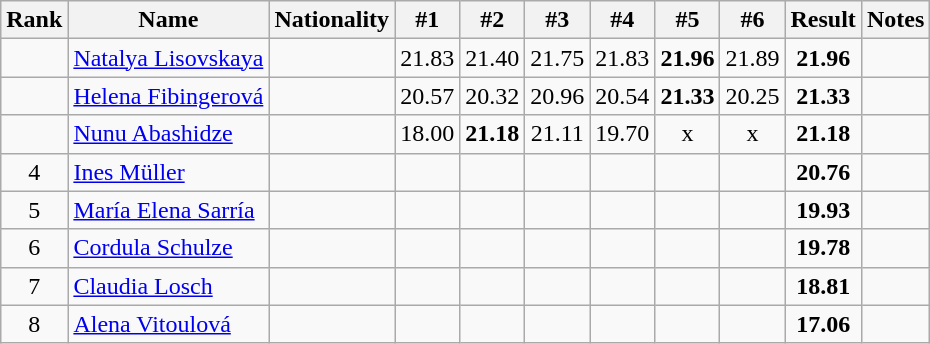<table class="wikitable sortable" style="text-align:center">
<tr>
<th>Rank</th>
<th>Name</th>
<th>Nationality</th>
<th>#1</th>
<th>#2</th>
<th>#3</th>
<th>#4</th>
<th>#5</th>
<th>#6</th>
<th>Result</th>
<th>Notes</th>
</tr>
<tr>
<td></td>
<td align="left"><a href='#'>Natalya Lisovskaya</a></td>
<td align=left></td>
<td>21.83</td>
<td>21.40</td>
<td>21.75</td>
<td>21.83</td>
<td><strong>21.96</strong></td>
<td>21.89</td>
<td><strong>21.96</strong></td>
<td></td>
</tr>
<tr>
<td></td>
<td align="left"><a href='#'>Helena Fibingerová</a></td>
<td align=left></td>
<td>20.57</td>
<td>20.32</td>
<td>20.96</td>
<td>20.54</td>
<td><strong>21.33</strong></td>
<td>20.25</td>
<td><strong>21.33</strong></td>
<td></td>
</tr>
<tr>
<td></td>
<td align="left"><a href='#'>Nunu Abashidze</a></td>
<td align=left></td>
<td>18.00</td>
<td><strong>21.18</strong></td>
<td>21.11</td>
<td>19.70</td>
<td>x</td>
<td>x</td>
<td><strong>21.18</strong></td>
<td></td>
</tr>
<tr>
<td>4</td>
<td align="left"><a href='#'>Ines Müller</a></td>
<td align=left></td>
<td></td>
<td></td>
<td></td>
<td></td>
<td></td>
<td></td>
<td><strong>20.76</strong></td>
<td></td>
</tr>
<tr>
<td>5</td>
<td align="left"><a href='#'>María Elena Sarría</a></td>
<td align=left></td>
<td></td>
<td></td>
<td></td>
<td></td>
<td></td>
<td></td>
<td><strong>19.93</strong></td>
<td></td>
</tr>
<tr>
<td>6</td>
<td align="left"><a href='#'>Cordula Schulze</a></td>
<td align=left></td>
<td></td>
<td></td>
<td></td>
<td></td>
<td></td>
<td></td>
<td><strong>19.78</strong></td>
<td></td>
</tr>
<tr>
<td>7</td>
<td align="left"><a href='#'>Claudia Losch</a></td>
<td align=left></td>
<td></td>
<td></td>
<td></td>
<td></td>
<td></td>
<td></td>
<td><strong>18.81</strong></td>
<td></td>
</tr>
<tr>
<td>8</td>
<td align="left"><a href='#'>Alena Vitoulová</a></td>
<td align=left></td>
<td></td>
<td></td>
<td></td>
<td></td>
<td></td>
<td></td>
<td><strong>17.06</strong></td>
<td></td>
</tr>
</table>
